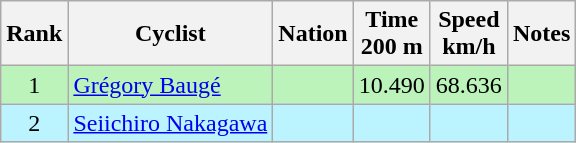<table class="wikitable sortable" style="text-align:center;">
<tr>
<th>Rank</th>
<th>Cyclist</th>
<th>Nation</th>
<th>Time<br>200 m</th>
<th>Speed<br>km/h</th>
<th>Notes</th>
</tr>
<tr bgcolor=bbf3bb>
<td>1</td>
<td align=left><a href='#'>Grégory Baugé</a></td>
<td align=left></td>
<td>10.490</td>
<td>68.636</td>
<td></td>
</tr>
<tr bgcolor=bbf3ff>
<td>2</td>
<td align=left><a href='#'>Seiichiro Nakagawa</a></td>
<td align=left></td>
<td></td>
<td></td>
<td></td>
</tr>
</table>
